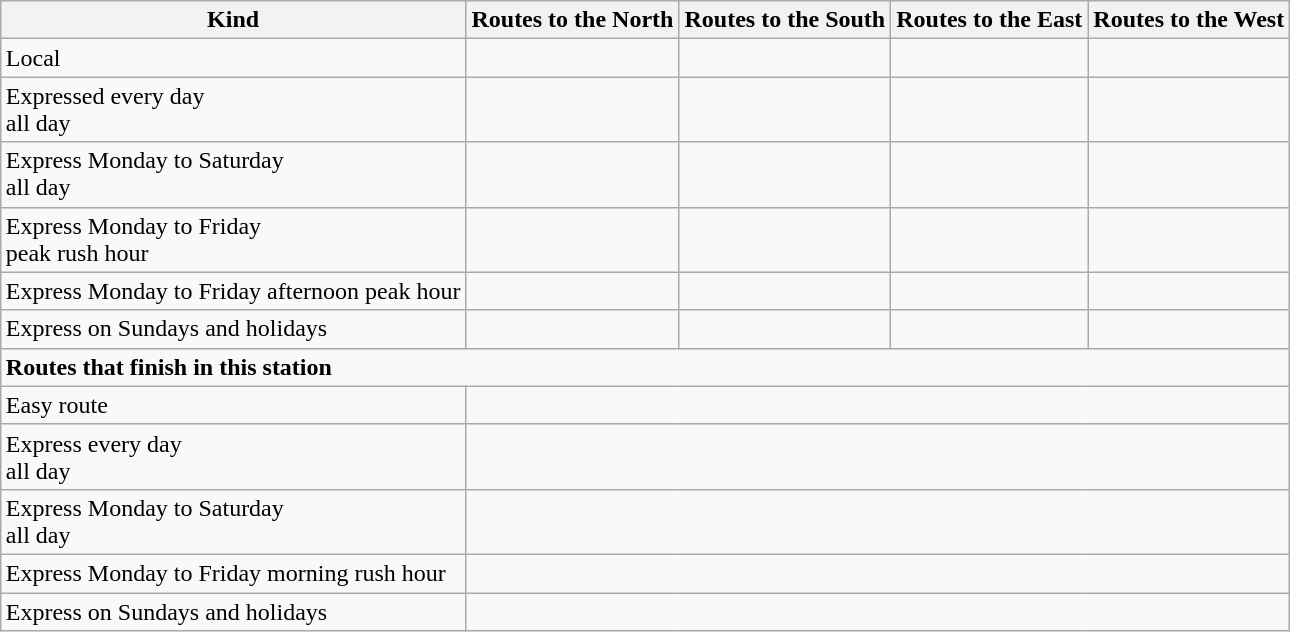<table class="wikitable" style="margin-left: auto; margin-right: auto; border: none;">
<tr>
<th>Kind</th>
<th>Routes to the North</th>
<th>Routes to the South</th>
<th>Routes to the East</th>
<th>Routes to the West</th>
</tr>
<tr>
<td>Local</td>
<td></td>
<td></td>
<td></td>
<td></td>
</tr>
<tr>
<td>Expressed every day <br> all day</td>
<td></td>
<td></td>
<td></td>
<td></td>
</tr>
<tr>
<td>Express Monday to Saturday <br> all day</td>
<td></td>
<td> </td>
<td></td>
<td></td>
</tr>
<tr>
<td>Express Monday to Friday <br> peak rush hour</td>
<td></td>
<td></td>
<td></td>
<td></td>
</tr>
<tr>
<td>Express Monday to Friday afternoon peak hour</td>
<td></td>
<td></td>
<td></td>
<td></td>
</tr>
<tr>
<td>Express on Sundays and holidays</td>
<td></td>
<td></td>
<td></td>
<td></td>
</tr>
<tr>
<td Colspan = "7"><strong>Routes that finish in this station</strong></td>
</tr>
<tr>
<td>Easy route</td>
<td colspan = "6"></td>
</tr>
<tr>
<td>Express every day <br> all day</td>
<td colspan = "6"></td>
</tr>
<tr>
<td>Express Monday to Saturday <br> all day</td>
<td colspan = "6">   </td>
</tr>
<tr>
<td>Express Monday to Friday morning rush hour</td>
<td colspan = "6"> </td>
</tr>
<tr>
<td>Express on Sundays and holidays</td>
<td colspan = "6"> </td>
</tr>
</table>
